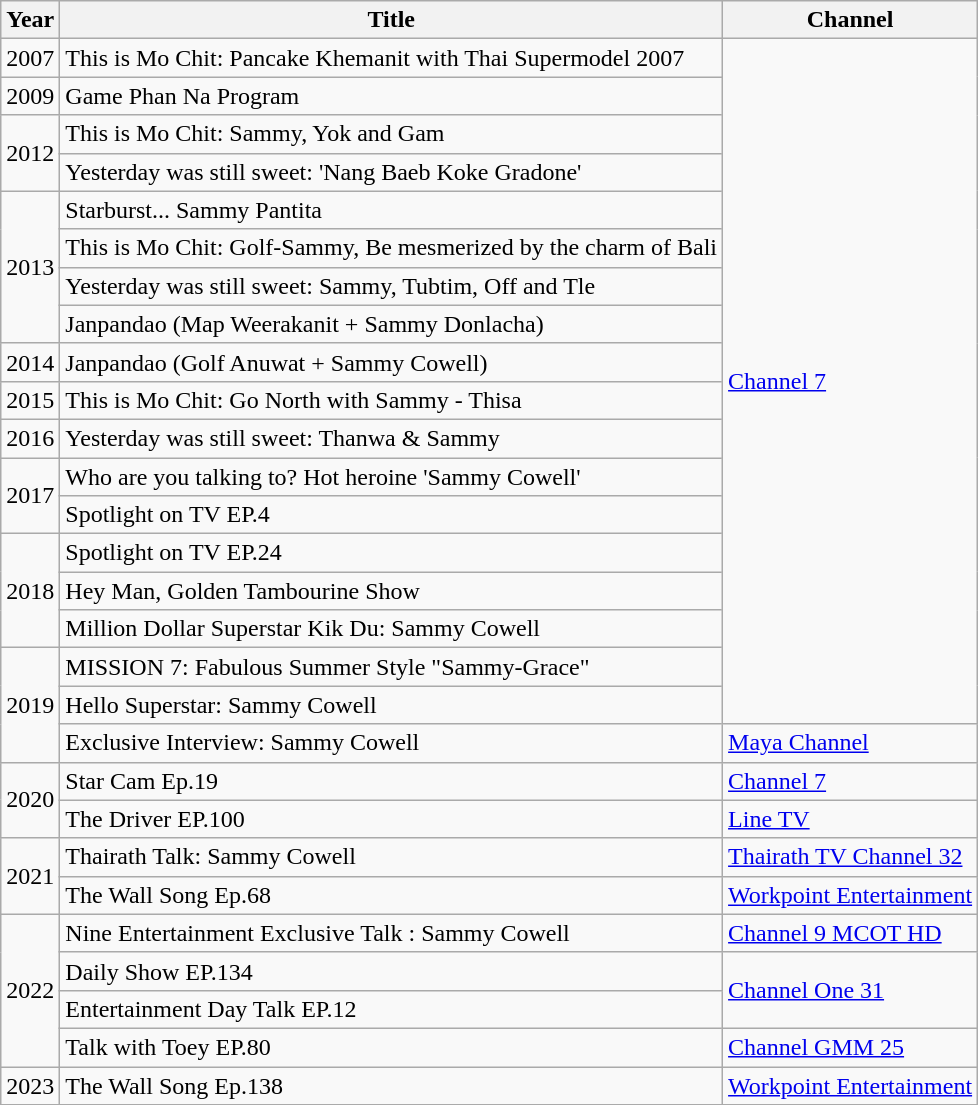<table class="wikitable">
<tr>
<th>Year</th>
<th>Title</th>
<th>Channel</th>
</tr>
<tr>
<td>2007</td>
<td>This is Mo Chit: Pancake Khemanit with Thai Supermodel 2007 </td>
<td rowspan="18"><a href='#'>Channel 7</a></td>
</tr>
<tr>
<td>2009</td>
<td>Game Phan Na Program</td>
</tr>
<tr>
<td rowspan="2">2012</td>
<td>This is Mo Chit: Sammy, Yok and Gam </td>
</tr>
<tr>
<td>Yesterday was still sweet: 'Nang Baeb Koke Gradone' </td>
</tr>
<tr>
<td rowspan="4">2013</td>
<td>Starburst... Sammy Pantita </td>
</tr>
<tr>
<td>This is Mo Chit: Golf-Sammy, Be mesmerized by the charm of Bali </td>
</tr>
<tr>
<td>Yesterday was still sweet: Sammy, Tubtim, Off and Tle </td>
</tr>
<tr>
<td>Janpandao (Map Weerakanit + Sammy Donlacha) </td>
</tr>
<tr>
<td>2014</td>
<td>Janpandao (Golf Anuwat + Sammy Cowell) </td>
</tr>
<tr>
<td>2015</td>
<td>This is Mo Chit: Go North with Sammy - Thisa </td>
</tr>
<tr>
<td>2016</td>
<td>Yesterday was still sweet: Thanwa & Sammy </td>
</tr>
<tr>
<td rowspan="2">2017</td>
<td>Who are you talking to? Hot heroine 'Sammy Cowell' </td>
</tr>
<tr>
<td>Spotlight on TV EP.4</td>
</tr>
<tr>
<td rowspan = 3>2018</td>
<td>Spotlight on TV EP.24 </td>
</tr>
<tr>
<td>Hey Man, Golden Tambourine Show</td>
</tr>
<tr>
<td>Million Dollar Superstar Kik Du: Sammy Cowell </td>
</tr>
<tr>
<td rowspan="3">2019</td>
<td>MISSION 7: Fabulous Summer Style "Sammy-Grace" </td>
</tr>
<tr>
<td>Hello Superstar: Sammy Cowell</td>
</tr>
<tr>
<td>Exclusive Interview: Sammy Cowell </td>
<td><a href='#'>Maya Channel</a></td>
</tr>
<tr>
<td rowspan=2>2020</td>
<td>Star Cam Ep.19 </td>
<td><a href='#'>Channel 7</a></td>
</tr>
<tr>
<td>The Driver EP.100 </td>
<td><a href='#'>Line TV</a></td>
</tr>
<tr>
<td rowspan=2>2021</td>
<td>Thairath Talk: Sammy Cowell </td>
<td><a href='#'>Thairath TV Channel 32</a></td>
</tr>
<tr>
<td>The Wall Song Ep.68 </td>
<td><a href='#'>Workpoint Entertainment</a></td>
</tr>
<tr>
<td rowspan=4>2022</td>
<td>Nine Entertainment Exclusive Talk : Sammy Cowell </td>
<td><a href='#'>Channel 9 MCOT HD</a></td>
</tr>
<tr>
<td>Daily Show EP.134 </td>
<td rowspan=2><a href='#'>Channel One 31</a></td>
</tr>
<tr>
<td>Entertainment Day Talk EP.12 </td>
</tr>
<tr>
<td>Talk with Toey EP.80 </td>
<td><a href='#'>Channel GMM 25</a></td>
</tr>
<tr>
<td>2023</td>
<td>The Wall Song Ep.138 </td>
<td><a href='#'>Workpoint Entertainment</a></td>
</tr>
</table>
